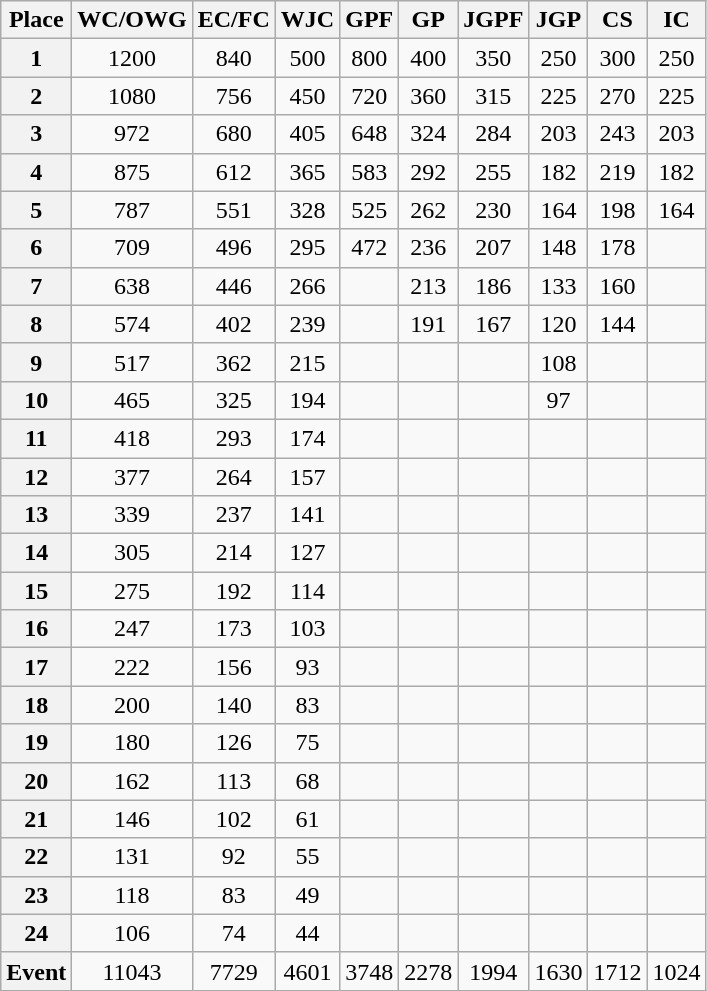<table class="wikitable sortable" style="text-align: center;">
<tr>
<th>Place</th>
<th>WC/OWG</th>
<th>EC/FC</th>
<th>WJC</th>
<th>GPF</th>
<th>GP</th>
<th>JGPF</th>
<th>JGP</th>
<th>CS</th>
<th>IC</th>
</tr>
<tr>
<th>1</th>
<td>1200</td>
<td>840</td>
<td>500</td>
<td>800</td>
<td>400</td>
<td>350</td>
<td>250</td>
<td>300</td>
<td>250</td>
</tr>
<tr>
<th>2</th>
<td>1080</td>
<td>756</td>
<td>450</td>
<td>720</td>
<td>360</td>
<td>315</td>
<td>225</td>
<td>270</td>
<td>225</td>
</tr>
<tr>
<th>3</th>
<td>972</td>
<td>680</td>
<td>405</td>
<td>648</td>
<td>324</td>
<td>284</td>
<td>203</td>
<td>243</td>
<td>203</td>
</tr>
<tr>
<th>4</th>
<td>875</td>
<td>612</td>
<td>365</td>
<td>583</td>
<td>292</td>
<td>255</td>
<td>182</td>
<td>219</td>
<td>182</td>
</tr>
<tr>
<th>5</th>
<td>787</td>
<td>551</td>
<td>328</td>
<td>525</td>
<td>262</td>
<td>230</td>
<td>164</td>
<td>198</td>
<td>164</td>
</tr>
<tr>
<th>6</th>
<td>709</td>
<td>496</td>
<td>295</td>
<td>472</td>
<td>236</td>
<td>207</td>
<td>148</td>
<td>178</td>
<td></td>
</tr>
<tr>
<th>7</th>
<td>638</td>
<td>446</td>
<td>266</td>
<td></td>
<td>213</td>
<td>186</td>
<td>133</td>
<td>160</td>
<td></td>
</tr>
<tr>
<th>8</th>
<td>574</td>
<td>402</td>
<td>239</td>
<td></td>
<td>191</td>
<td>167</td>
<td>120</td>
<td>144</td>
<td></td>
</tr>
<tr>
<th>9</th>
<td>517</td>
<td>362</td>
<td>215</td>
<td></td>
<td></td>
<td></td>
<td>108</td>
<td></td>
<td></td>
</tr>
<tr>
<th>10</th>
<td>465</td>
<td>325</td>
<td>194</td>
<td></td>
<td></td>
<td></td>
<td>97</td>
<td></td>
<td></td>
</tr>
<tr>
<th>11</th>
<td>418</td>
<td>293</td>
<td>174</td>
<td></td>
<td></td>
<td></td>
<td></td>
<td></td>
<td></td>
</tr>
<tr>
<th>12</th>
<td>377</td>
<td>264</td>
<td>157</td>
<td></td>
<td></td>
<td></td>
<td></td>
<td></td>
<td></td>
</tr>
<tr>
<th>13</th>
<td>339</td>
<td>237</td>
<td>141</td>
<td></td>
<td></td>
<td></td>
<td></td>
<td></td>
<td></td>
</tr>
<tr>
<th>14</th>
<td>305</td>
<td>214</td>
<td>127</td>
<td></td>
<td></td>
<td></td>
<td></td>
<td></td>
<td></td>
</tr>
<tr>
<th>15</th>
<td>275</td>
<td>192</td>
<td>114</td>
<td></td>
<td></td>
<td></td>
<td></td>
<td></td>
<td></td>
</tr>
<tr>
<th>16</th>
<td>247</td>
<td>173</td>
<td>103</td>
<td></td>
<td></td>
<td></td>
<td></td>
<td></td>
<td></td>
</tr>
<tr>
<th>17</th>
<td>222</td>
<td>156</td>
<td>93</td>
<td></td>
<td></td>
<td></td>
<td></td>
<td></td>
<td></td>
</tr>
<tr>
<th>18</th>
<td>200</td>
<td>140</td>
<td>83</td>
<td></td>
<td></td>
<td></td>
<td></td>
<td></td>
<td></td>
</tr>
<tr>
<th>19</th>
<td>180</td>
<td>126</td>
<td>75</td>
<td></td>
<td></td>
<td></td>
<td></td>
<td></td>
<td></td>
</tr>
<tr>
<th>20</th>
<td>162</td>
<td>113</td>
<td>68</td>
<td></td>
<td></td>
<td></td>
<td></td>
<td></td>
<td></td>
</tr>
<tr>
<th>21</th>
<td>146</td>
<td>102</td>
<td>61</td>
<td></td>
<td></td>
<td></td>
<td></td>
<td></td>
<td></td>
</tr>
<tr>
<th>22</th>
<td>131</td>
<td>92</td>
<td>55</td>
<td></td>
<td></td>
<td></td>
<td></td>
<td></td>
<td></td>
</tr>
<tr>
<th>23</th>
<td>118</td>
<td>83</td>
<td>49</td>
<td></td>
<td></td>
<td></td>
<td></td>
<td></td>
<td></td>
</tr>
<tr>
<th>24</th>
<td>106</td>
<td>74</td>
<td>44</td>
<td></td>
<td></td>
<td></td>
<td></td>
<td></td>
<td></td>
</tr>
<tr>
<th>Event</th>
<td>11043</td>
<td>7729</td>
<td>4601</td>
<td>3748</td>
<td>2278</td>
<td>1994</td>
<td>1630</td>
<td>1712</td>
<td>1024</td>
</tr>
</table>
